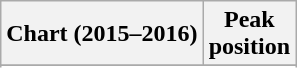<table class="wikitable sortable plainrowheaders" style="text-align:center">
<tr>
<th scope="col">Chart (2015–2016)</th>
<th scope="col">Peak<br> position</th>
</tr>
<tr>
</tr>
<tr>
</tr>
<tr>
</tr>
<tr>
</tr>
<tr>
</tr>
<tr>
</tr>
</table>
